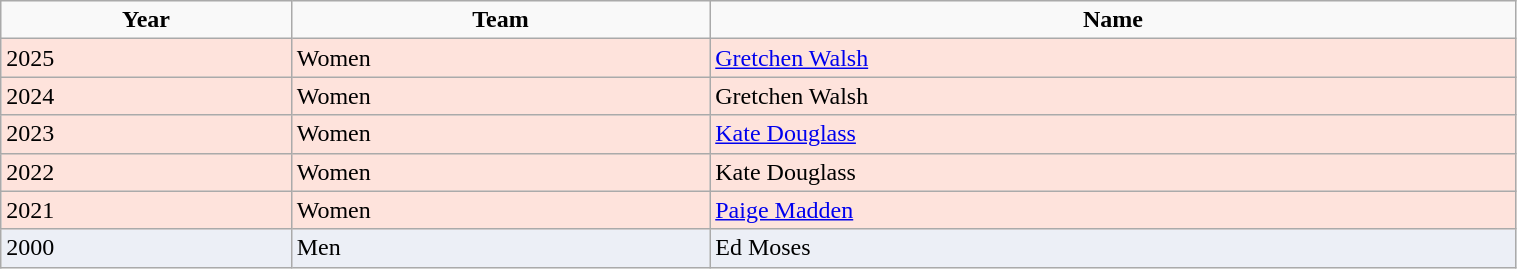<table class="wikitable" width=80%>
<tr>
<td align=center><strong>Year</strong></td>
<td align=center><strong>Team</strong></td>
<td align=center><strong>Name</strong></td>
</tr>
<tr bgcolor="#FEE3DC">
<td>2025</td>
<td>Women</td>
<td><a href='#'>Gretchen Walsh</a></td>
</tr>
<tr bgcolor="#FEE3DC">
<td>2024</td>
<td>Women</td>
<td>Gretchen Walsh</td>
</tr>
<tr bgcolor="#FEE3DC">
<td>2023</td>
<td>Women</td>
<td><a href='#'>Kate Douglass</a></td>
</tr>
<tr bgcolor="#FEE3DC">
<td>2022</td>
<td>Women</td>
<td>Kate Douglass</td>
</tr>
<tr bgcolor="#FEE3DC">
<td>2021</td>
<td>Women</td>
<td><a href='#'>Paige Madden</a></td>
</tr>
<tr bgcolor="#ECEFF6">
<td>2000</td>
<td>Men</td>
<td>Ed Moses</td>
</tr>
</table>
